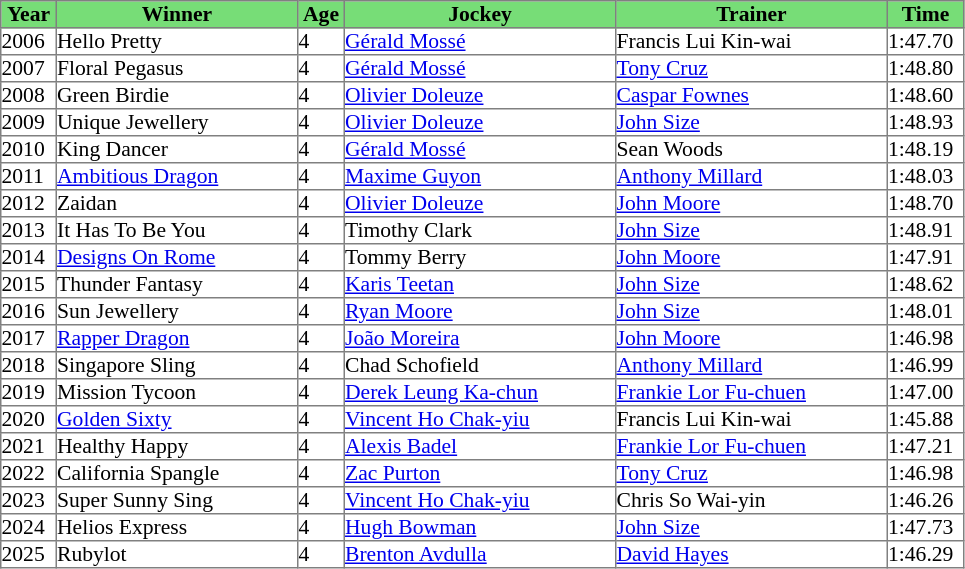<table class = "sortable" | border="1" cellpadding="0" style="border-collapse: collapse; font-size:90%">
<tr bgcolor="#77dd77" align="center">
<td style="width:36px"><strong>Year</strong></td>
<td style="width:160px"><strong>Winner</strong></td>
<td style="width:30px"><strong>Age</strong></td>
<td style="width:180px"><strong>Jockey</strong></td>
<td style="width:180px"><strong>Trainer</strong></td>
<td style="width:50px"><strong>Time</strong></td>
</tr>
<tr>
<td>2006</td>
<td>Hello Pretty</td>
<td>4</td>
<td><a href='#'>Gérald Mossé</a></td>
<td>Francis Lui Kin-wai</td>
<td>1:47.70</td>
</tr>
<tr>
<td>2007</td>
<td>Floral Pegasus</td>
<td>4</td>
<td><a href='#'>Gérald Mossé</a></td>
<td><a href='#'>Tony Cruz</a></td>
<td>1:48.80</td>
</tr>
<tr>
<td>2008</td>
<td>Green Birdie</td>
<td>4</td>
<td><a href='#'>Olivier Doleuze</a></td>
<td><a href='#'>Caspar Fownes</a></td>
<td>1:48.60</td>
</tr>
<tr>
<td>2009</td>
<td>Unique Jewellery</td>
<td>4</td>
<td><a href='#'>Olivier Doleuze</a></td>
<td><a href='#'>John Size</a></td>
<td>1:48.93</td>
</tr>
<tr>
<td>2010</td>
<td>King Dancer</td>
<td>4</td>
<td><a href='#'>Gérald Mossé</a></td>
<td>Sean Woods</td>
<td>1:48.19</td>
</tr>
<tr>
<td>2011</td>
<td><a href='#'>Ambitious Dragon</a></td>
<td>4</td>
<td><a href='#'>Maxime Guyon</a></td>
<td><a href='#'>Anthony Millard</a></td>
<td>1:48.03</td>
</tr>
<tr>
<td>2012</td>
<td>Zaidan</td>
<td>4</td>
<td><a href='#'>Olivier Doleuze</a></td>
<td><a href='#'>John Moore</a></td>
<td>1:48.70</td>
</tr>
<tr>
<td>2013</td>
<td>It Has To Be You</td>
<td>4</td>
<td>Timothy Clark</td>
<td><a href='#'>John Size</a></td>
<td>1:48.91</td>
</tr>
<tr>
<td>2014</td>
<td><a href='#'>Designs On Rome</a></td>
<td>4</td>
<td>Tommy Berry</td>
<td><a href='#'>John Moore</a></td>
<td>1:47.91</td>
</tr>
<tr>
<td>2015</td>
<td>Thunder Fantasy</td>
<td>4</td>
<td><a href='#'>Karis Teetan</a></td>
<td><a href='#'>John Size</a></td>
<td>1:48.62</td>
</tr>
<tr>
<td>2016</td>
<td>Sun Jewellery</td>
<td>4</td>
<td><a href='#'>Ryan Moore</a></td>
<td><a href='#'>John Size</a></td>
<td>1:48.01</td>
</tr>
<tr>
<td>2017</td>
<td><a href='#'>Rapper Dragon</a></td>
<td>4</td>
<td><a href='#'>João Moreira</a></td>
<td><a href='#'>John Moore</a></td>
<td>1:46.98</td>
</tr>
<tr>
<td>2018</td>
<td>Singapore Sling</td>
<td>4</td>
<td>Chad Schofield</td>
<td><a href='#'>Anthony Millard</a></td>
<td>1:46.99</td>
</tr>
<tr>
<td>2019</td>
<td>Mission Tycoon</td>
<td>4</td>
<td><a href='#'>Derek Leung Ka-chun</a></td>
<td><a href='#'>Frankie Lor Fu-chuen</a></td>
<td>1:47.00</td>
</tr>
<tr>
<td>2020</td>
<td><a href='#'>Golden Sixty</a></td>
<td>4</td>
<td><a href='#'>Vincent Ho Chak-yiu</a></td>
<td>Francis Lui Kin-wai</td>
<td>1:45.88</td>
</tr>
<tr>
<td>2021</td>
<td>Healthy Happy</td>
<td>4</td>
<td><a href='#'>Alexis Badel</a></td>
<td><a href='#'>Frankie Lor Fu-chuen</a></td>
<td>1:47.21</td>
</tr>
<tr>
<td>2022</td>
<td>California Spangle</td>
<td>4</td>
<td><a href='#'>Zac Purton</a></td>
<td><a href='#'>Tony Cruz</a></td>
<td>1:46.98</td>
</tr>
<tr>
<td>2023</td>
<td>Super Sunny Sing</td>
<td>4</td>
<td><a href='#'>Vincent Ho Chak-yiu</a></td>
<td>Chris So Wai-yin</td>
<td>1:46.26</td>
</tr>
<tr>
<td>2024</td>
<td>Helios Express</td>
<td>4</td>
<td><a href='#'>Hugh Bowman</a></td>
<td><a href='#'>John Size</a></td>
<td>1:47.73</td>
</tr>
<tr>
<td>2025</td>
<td>Rubylot</td>
<td>4</td>
<td><a href='#'>Brenton Avdulla</a></td>
<td><a href='#'>David Hayes</a></td>
<td>1:46.29</td>
</tr>
</table>
